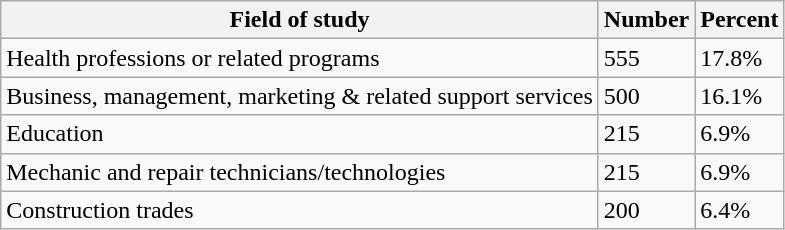<table class="wikitable">
<tr>
<th>Field of study</th>
<th>Number</th>
<th>Percent</th>
</tr>
<tr>
<td>Health professions or related programs</td>
<td>555</td>
<td>17.8%</td>
</tr>
<tr>
<td>Business, management, marketing & related support services</td>
<td>500</td>
<td>16.1%</td>
</tr>
<tr>
<td>Education</td>
<td>215</td>
<td>6.9%</td>
</tr>
<tr>
<td>Mechanic and repair technicians/technologies</td>
<td>215</td>
<td>6.9%</td>
</tr>
<tr>
<td>Construction trades</td>
<td>200</td>
<td>6.4%</td>
</tr>
</table>
